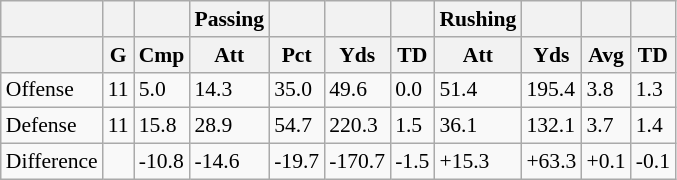<table class="wikitable" style="font-size:90%;">
<tr>
<th></th>
<th></th>
<th></th>
<th>Passing</th>
<th></th>
<th></th>
<th></th>
<th>Rushing</th>
<th></th>
<th></th>
<th></th>
</tr>
<tr>
<th></th>
<th>G</th>
<th>Cmp</th>
<th>Att</th>
<th>Pct</th>
<th>Yds</th>
<th>TD</th>
<th>Att</th>
<th>Yds</th>
<th>Avg</th>
<th>TD</th>
</tr>
<tr>
<td>Offense</td>
<td>11</td>
<td>5.0</td>
<td>14.3</td>
<td>35.0</td>
<td>49.6</td>
<td>0.0</td>
<td>51.4</td>
<td>195.4</td>
<td>3.8</td>
<td>1.3</td>
</tr>
<tr>
<td>Defense</td>
<td>11</td>
<td>15.8</td>
<td>28.9</td>
<td>54.7</td>
<td>220.3</td>
<td>1.5</td>
<td>36.1</td>
<td>132.1</td>
<td>3.7</td>
<td>1.4</td>
</tr>
<tr>
<td>Difference</td>
<td></td>
<td>-10.8</td>
<td>-14.6</td>
<td>-19.7</td>
<td>-170.7</td>
<td>-1.5</td>
<td>+15.3</td>
<td>+63.3</td>
<td>+0.1</td>
<td>-0.1</td>
</tr>
</table>
